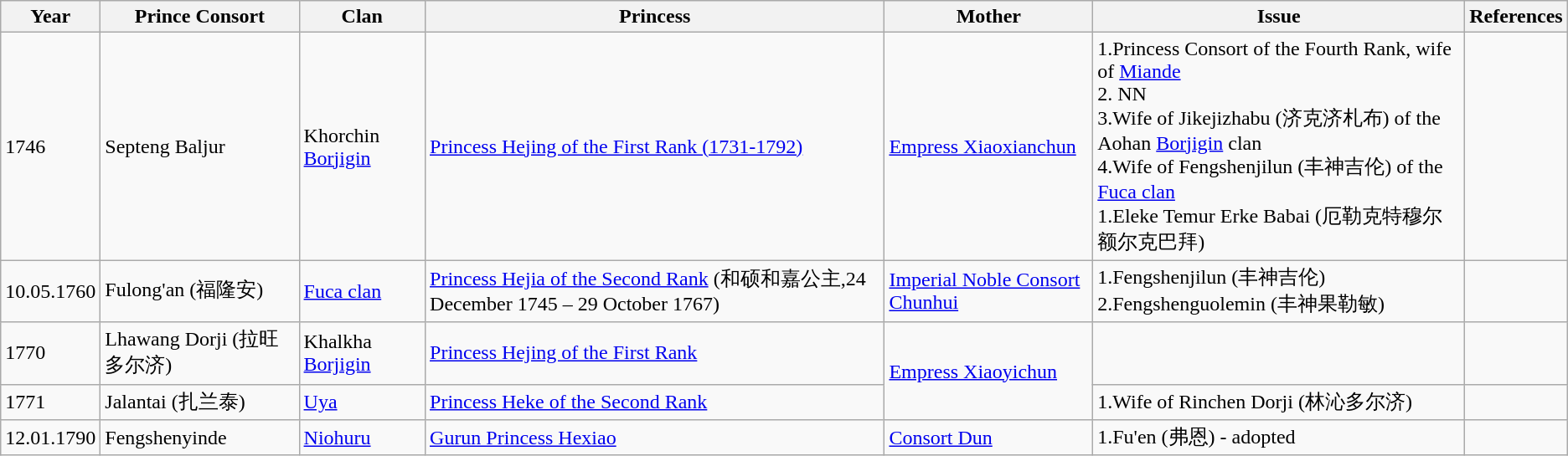<table class="wikitable">
<tr>
<th>Year</th>
<th>Prince Consort</th>
<th>Clan</th>
<th>Princess</th>
<th>Mother</th>
<th>Issue</th>
<th>References</th>
</tr>
<tr>
<td>1746</td>
<td>Septeng Baljur</td>
<td>Khorchin <a href='#'>Borjigin</a></td>
<td><a href='#'>Princess Hejing of the First Rank (1731-1792)</a></td>
<td><a href='#'>Empress Xiaoxianchun</a></td>
<td>1.Princess Consort of the Fourth Rank, wife of <a href='#'>Miande</a><br>2. NN<br>3.Wife of Jikejizhabu (济克济札布) of the Aohan <a href='#'>Borjigin</a> clan<br>4.Wife of Fengshenjilun (丰神吉伦) of the <a href='#'>Fuca clan</a><br>1.Eleke Temur Erke Babai (厄勒克特穆尔额尔克巴拜)</td>
<td></td>
</tr>
<tr>
<td>10.05.1760</td>
<td>Fulong'an (福隆安)</td>
<td><a href='#'>Fuca clan</a></td>
<td><a href='#'>Princess Hejia of the Second Rank</a> (和硕和嘉公主,24 December 1745 – 29 October 1767)</td>
<td><a href='#'>Imperial Noble Consort Chunhui</a></td>
<td>1.Fengshenjilun (丰神吉伦)<br>2.Fengshenguolemin (丰神果勒敏)</td>
<td></td>
</tr>
<tr>
<td>1770</td>
<td>Lhawang Dorji (拉旺多尔济)</td>
<td>Khalkha <a href='#'>Borjigin</a></td>
<td><a href='#'>Princess Hejing of the First Rank</a></td>
<td rowspan="2"><a href='#'>Empress Xiaoyichun</a></td>
<td></td>
<td></td>
</tr>
<tr>
<td>1771</td>
<td>Jalantai (扎兰泰)</td>
<td><a href='#'>Uya</a></td>
<td><a href='#'>Princess Heke of the Second Rank</a></td>
<td>1.Wife of Rinchen Dorji (林沁多尔济)</td>
<td></td>
</tr>
<tr>
<td>12.01.1790</td>
<td>Fengshenyinde</td>
<td><a href='#'>Niohuru</a></td>
<td><a href='#'>Gurun Princess Hexiao</a></td>
<td><a href='#'>Consort Dun</a></td>
<td>1.Fu'en (弗恩) - adopted</td>
<td></td>
</tr>
</table>
